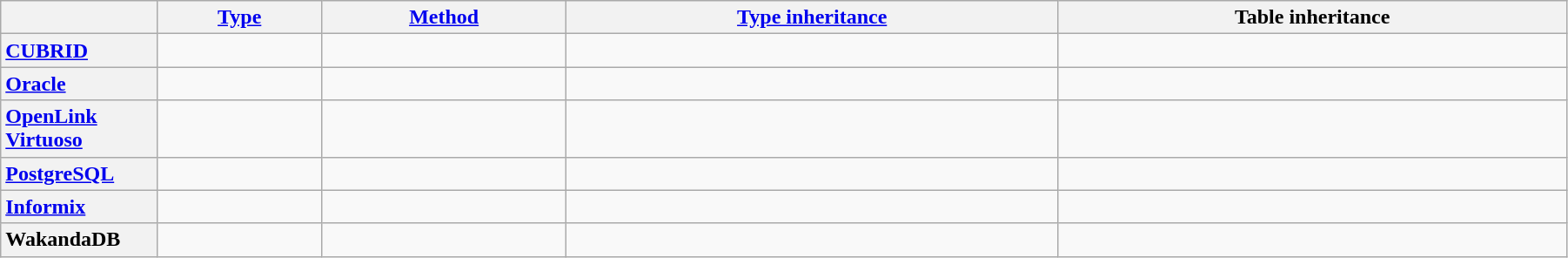<table class="wikitable" style="width: 95%; text-align: center;">
<tr>
<th style="width: 10%"></th>
<th><a href='#'>Type</a></th>
<th><a href='#'>Method</a></th>
<th><a href='#'>Type inheritance</a></th>
<th>Table inheritance</th>
</tr>
<tr>
<th style="text-align:left;"><a href='#'>CUBRID</a></th>
<td></td>
<td></td>
<td></td>
<td></td>
</tr>
<tr>
<th style="text-align:left;"><a href='#'>Oracle</a></th>
<td></td>
<td></td>
<td></td>
<td></td>
</tr>
<tr>
<th style="text-align:left;"><a href='#'>OpenLink Virtuoso</a></th>
<td></td>
<td></td>
<td></td>
<td></td>
</tr>
<tr>
<th style="text-align:left;"><a href='#'>PostgreSQL</a></th>
<td></td>
<td></td>
<td></td>
<td></td>
</tr>
<tr>
<th style="text-align:left;"><a href='#'>Informix</a></th>
<td></td>
<td></td>
<td></td>
<td></td>
</tr>
<tr>
<th style="text-align:left;">WakandaDB</th>
<td></td>
<td></td>
<td></td>
<td></td>
</tr>
</table>
